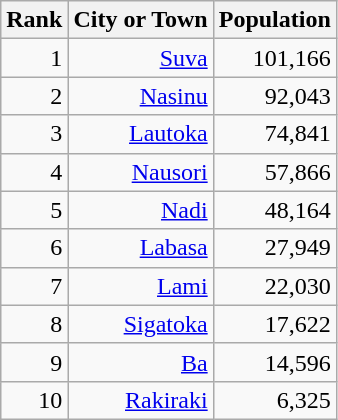<table class="wikitable sortable" style="text-align:right;">
<tr>
<th><strong>Rank</strong></th>
<th><strong>City or Town</strong></th>
<th><strong>Population</strong></th>
</tr>
<tr>
<td>1</td>
<td><a href='#'>Suva</a></td>
<td>101,166</td>
</tr>
<tr>
<td>2</td>
<td><a href='#'>Nasinu</a></td>
<td>92,043</td>
</tr>
<tr>
<td>3</td>
<td><a href='#'>Lautoka</a></td>
<td>74,841</td>
</tr>
<tr>
<td>4</td>
<td><a href='#'>Nausori</a></td>
<td>57,866</td>
</tr>
<tr>
<td>5</td>
<td><a href='#'>Nadi</a></td>
<td>48,164</td>
</tr>
<tr>
<td>6</td>
<td><a href='#'>Labasa</a></td>
<td>27,949</td>
</tr>
<tr>
<td>7</td>
<td><a href='#'>Lami</a></td>
<td>22,030</td>
</tr>
<tr>
<td>8</td>
<td><a href='#'>Sigatoka</a></td>
<td>17,622</td>
</tr>
<tr>
<td>9</td>
<td><a href='#'>Ba</a></td>
<td>14,596</td>
</tr>
<tr>
<td>10</td>
<td><a href='#'>Rakiraki</a></td>
<td>6,325</td>
</tr>
</table>
